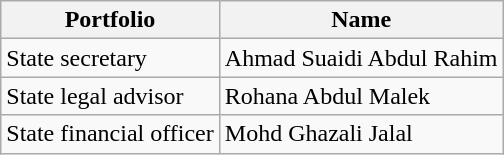<table class="wikitable">
<tr>
<th>Portfolio</th>
<th>Name</th>
</tr>
<tr>
<td>State secretary</td>
<td>Ahmad Suaidi Abdul Rahim</td>
</tr>
<tr>
<td>State legal advisor</td>
<td>Rohana Abdul Malek</td>
</tr>
<tr>
<td>State financial officer</td>
<td>Mohd Ghazali Jalal</td>
</tr>
</table>
